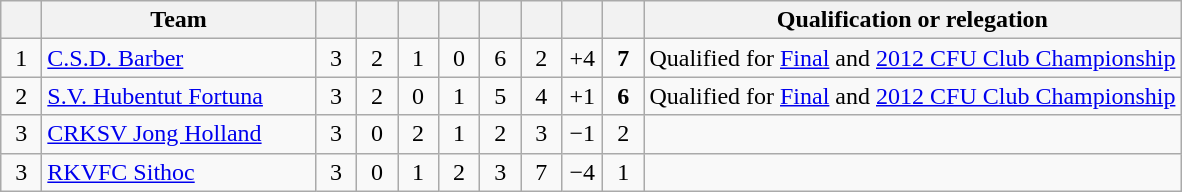<table class="wikitable" style="text-align: center;">
<tr>
<th width="20"></th>
<th width="175">Team</th>
<th width="20"></th>
<th width="20"></th>
<th width="20"></th>
<th width="20"></th>
<th width="20"></th>
<th width="20"></th>
<th width="20"></th>
<th width="20"></th>
<th>Qualification or relegation</th>
</tr>
<tr>
<td>1</td>
<td style="text-align:left;"><a href='#'>C.S.D. Barber</a></td>
<td>3</td>
<td>2</td>
<td>1</td>
<td>0</td>
<td>6</td>
<td>2</td>
<td>+4</td>
<td><strong>7</strong></td>
<td>Qualified for <a href='#'>Final</a> and <a href='#'>2012 CFU Club Championship</a></td>
</tr>
<tr>
<td>2</td>
<td style="text-align:left;"><a href='#'>S.V. Hubentut Fortuna</a></td>
<td>3</td>
<td>2</td>
<td>0</td>
<td>1</td>
<td>5</td>
<td>4</td>
<td>+1</td>
<td><strong>6</strong></td>
<td>Qualified for <a href='#'>Final</a> and <a href='#'>2012 CFU Club Championship</a></td>
</tr>
<tr>
<td>3</td>
<td style="text-align:left;"><a href='#'>CRKSV Jong Holland</a></td>
<td>3</td>
<td>0</td>
<td>2</td>
<td>1</td>
<td>2</td>
<td>3</td>
<td>−1</td>
<td>2</td>
<td></td>
</tr>
<tr>
<td>3</td>
<td style="text-align:left;"><a href='#'>RKVFC Sithoc</a></td>
<td>3</td>
<td>0</td>
<td>1</td>
<td>2</td>
<td>3</td>
<td>7</td>
<td>−4</td>
<td>1</td>
<td></td>
</tr>
</table>
